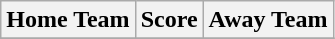<table class="wikitable" style="text-align: center">
<tr>
<th>Home Team</th>
<th>Score</th>
<th>Away Team</th>
</tr>
<tr>
</tr>
</table>
